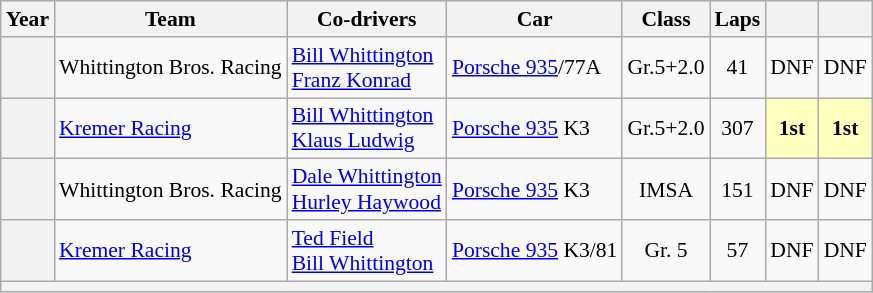<table class="wikitable" style="text-align:center; font-size:90%">
<tr>
<th>Year</th>
<th>Team</th>
<th>Co-drivers</th>
<th>Car</th>
<th>Class</th>
<th>Laps</th>
<th></th>
<th></th>
</tr>
<tr>
<th></th>
<td align="left"> Whittington Bros. Racing</td>
<td align="left"> <a href='#'>Bill Whittington</a><br> <a href='#'>Franz Konrad</a></td>
<td align="left"><a href='#'>Porsche 935</a>/77A</td>
<td>Gr.5+2.0</td>
<td>41</td>
<td>DNF</td>
<td>DNF</td>
</tr>
<tr>
<th></th>
<td align="left"> <a href='#'>Kremer Racing</a></td>
<td align="left"> <a href='#'>Bill Whittington</a><br> <a href='#'>Klaus Ludwig</a></td>
<td align="left"><a href='#'>Porsche 935</a> K3</td>
<td>Gr.5+2.0</td>
<td>307</td>
<td style="background:#FFFFBF;"><strong>1st</strong></td>
<td style="background:#FFFFBF;"><strong>1st</strong></td>
</tr>
<tr>
<th></th>
<td align="left"> Whittington Bros. Racing</td>
<td align="left"> <a href='#'>Dale Whittington</a><br> <a href='#'>Hurley Haywood</a></td>
<td align="left"><a href='#'>Porsche 935</a> K3</td>
<td>IMSA</td>
<td>151</td>
<td>DNF</td>
<td>DNF</td>
</tr>
<tr>
<th></th>
<td align="left"> <a href='#'>Kremer Racing</a></td>
<td align="left"> <a href='#'>Ted Field</a><br> <a href='#'>Bill Whittington</a></td>
<td align="left"><a href='#'>Porsche 935</a> K3/81</td>
<td>Gr. 5</td>
<td>57</td>
<td>DNF</td>
<td>DNF</td>
</tr>
<tr>
<th colspan="8"></th>
</tr>
</table>
